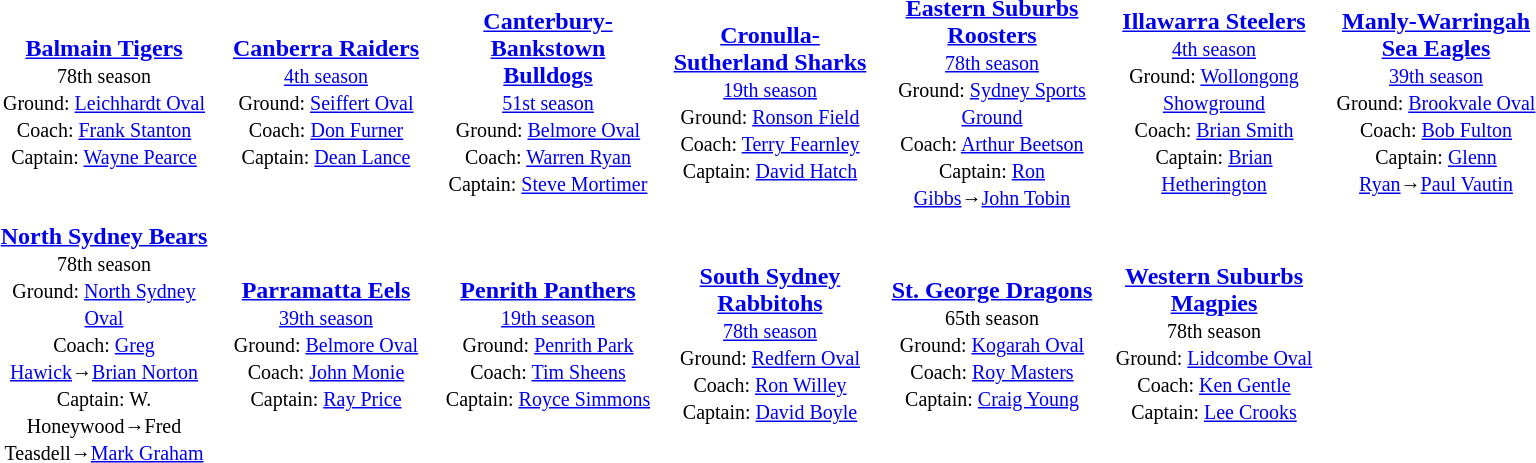<table align="center" class="toccolours" style="text-valign: center;" cellpadding=3 cellspacing=2>
<tr>
<th width=140></th>
<th width=140></th>
<th width=140></th>
<th width=140></th>
<th width=140></th>
<th width=140></th>
<th width=140></th>
</tr>
<tr>
<td align="center"><strong><a href='#'>Balmain Tigers</a></strong><br><small>78th season<br>Ground: <a href='#'>Leichhardt Oval</a><br>
Coach: <a href='#'>Frank Stanton</a><br>Captain: <a href='#'>Wayne Pearce</a></small></td>
<td align="center"><strong><a href='#'>Canberra Raiders</a></strong><br><small><a href='#'>4th season</a><br>Ground: <a href='#'>Seiffert Oval</a><br>
Coach: <a href='#'>Don Furner</a><br>Captain: <a href='#'>Dean Lance</a></small></td>
<td align="center"><strong><a href='#'>Canterbury-Bankstown Bulldogs</a></strong><br><small><a href='#'>51st season</a><br>Ground: <a href='#'>Belmore Oval</a><br>
Coach: <a href='#'>Warren Ryan</a><br>Captain: <a href='#'>Steve Mortimer</a></small></td>
<td align="center"><strong><a href='#'>Cronulla-Sutherland Sharks</a></strong><br><small><a href='#'>19th season</a><br>Ground: <a href='#'>Ronson Field</a><br>
Coach: <a href='#'>Terry Fearnley</a><br>Captain: <a href='#'>David Hatch</a></small></td>
<td align="center"><strong><a href='#'>Eastern Suburbs Roosters</a></strong><br><small><a href='#'>78th season</a><br>Ground: <a href='#'>Sydney Sports Ground</a><br>
Coach: <a href='#'>Arthur Beetson</a><br>Captain: <a href='#'>Ron Gibbs</a>→<a href='#'>John Tobin</a></small></td>
<td align="center"><strong><a href='#'>Illawarra Steelers</a></strong><br><small><a href='#'>4th season</a><br>Ground: <a href='#'>Wollongong Showground</a><br>
Coach: <a href='#'>Brian Smith</a><br>Captain: <a href='#'>Brian Hetherington</a></small></td>
<td align="center"><strong><a href='#'>Manly-Warringah Sea Eagles</a></strong><br><small><a href='#'>39th season</a><br>Ground: <a href='#'>Brookvale Oval</a><br>
Coach: <a href='#'>Bob Fulton</a><br>Captain: <a href='#'>Glenn Ryan</a>→<a href='#'>Paul Vautin</a></small></td>
</tr>
<tr>
<td align="center"><strong><a href='#'>North Sydney Bears</a></strong><br><small>78th season<br>Ground: <a href='#'>North Sydney Oval</a><br>
Coach: <a href='#'>Greg Hawick</a>→<a href='#'>Brian Norton</a><br>Captain: W. Honeywood→Fred Teasdell→<a href='#'>Mark Graham</a></small></td>
<td align="center"><strong><a href='#'>Parramatta Eels</a></strong><br><small><a href='#'>39th season</a><br>Ground: <a href='#'>Belmore Oval</a><br>
Coach: <a href='#'>John Monie</a><br>Captain: <a href='#'>Ray Price</a></small></td>
<td align="center"><strong><a href='#'>Penrith Panthers</a></strong><br><small><a href='#'>19th season</a><br>Ground: <a href='#'>Penrith Park</a><br>
Coach: <a href='#'>Tim Sheens</a><br>Captain: <a href='#'>Royce Simmons</a></small></td>
<td align="center"><strong><a href='#'>South Sydney Rabbitohs</a></strong><br><small><a href='#'>78th season</a><br>Ground: <a href='#'>Redfern Oval</a><br>
Coach: <a href='#'>Ron Willey</a><br>Captain: <a href='#'>David Boyle</a></small></td>
<td align="center"><strong><a href='#'>St. George Dragons</a></strong><br><small>65th season<br>Ground: <a href='#'>Kogarah Oval</a><br>
Coach: <a href='#'>Roy Masters</a><br>Captain: <a href='#'>Craig Young</a></small></td>
<td align="center"><strong><a href='#'>Western Suburbs Magpies</a></strong><br><small>78th season<br>Ground: <a href='#'>Lidcombe Oval</a><br>
Coach: <a href='#'>Ken Gentle</a><br>Captain: <a href='#'>Lee Crooks</a></small></td>
<td></td>
</tr>
</table>
